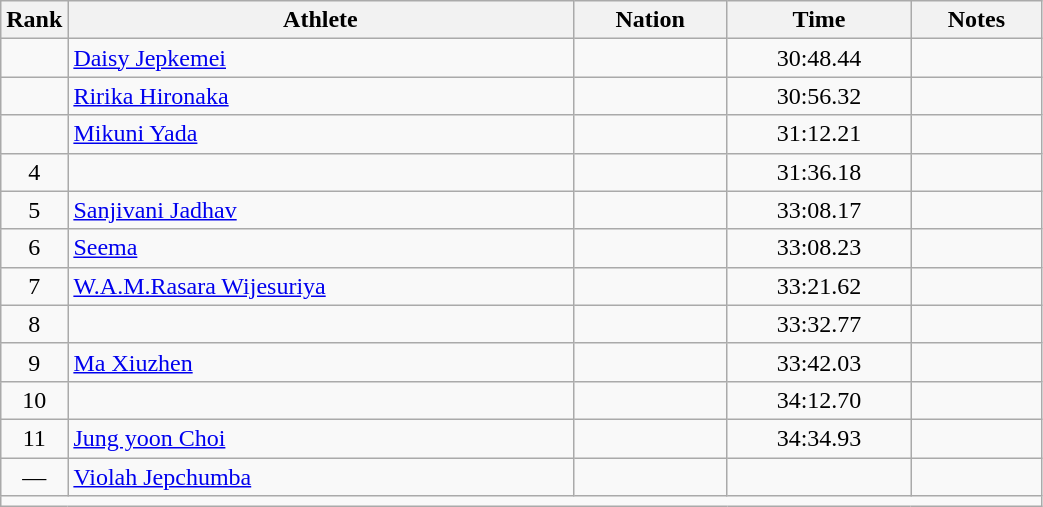<table class="wikitable sortable" style="text-align:center;width: 55%;">
<tr>
<th scope="col" style="width: 10px;">Rank</th>
<th scope="col">Athlete</th>
<th scope="col">Nation</th>
<th scope="col">Time</th>
<th scope="col">Notes</th>
</tr>
<tr>
<td></td>
<td align=left><a href='#'>Daisy Jepkemei</a></td>
<td align=left></td>
<td>30:48.44</td>
<td></td>
</tr>
<tr>
<td></td>
<td align=left><a href='#'>Ririka Hironaka</a></td>
<td align=left></td>
<td>30:56.32</td>
<td></td>
</tr>
<tr>
<td></td>
<td align=left><a href='#'>Mikuni Yada</a></td>
<td align=left></td>
<td>31:12.21</td>
<td></td>
</tr>
<tr>
<td>4</td>
<td align=left></td>
<td align=left></td>
<td>31:36.18</td>
<td></td>
</tr>
<tr>
<td>5</td>
<td align=left><a href='#'>Sanjivani Jadhav</a></td>
<td align=left></td>
<td>33:08.17</td>
<td></td>
</tr>
<tr>
<td>6</td>
<td align=left><a href='#'>Seema</a></td>
<td align=left></td>
<td>33:08.23</td>
<td></td>
</tr>
<tr>
<td>7</td>
<td align=left><a href='#'>W.A.M.Rasara Wijesuriya</a></td>
<td align=left></td>
<td>33:21.62</td>
<td></td>
</tr>
<tr>
<td>8</td>
<td align=left></td>
<td align=left></td>
<td>33:32.77</td>
<td></td>
</tr>
<tr>
<td>9</td>
<td align=left><a href='#'>Ma Xiuzhen</a></td>
<td align=left></td>
<td>33:42.03</td>
<td></td>
</tr>
<tr>
<td>10</td>
<td align=left></td>
<td align=left></td>
<td>34:12.70</td>
<td></td>
</tr>
<tr>
<td>11</td>
<td align=left><a href='#'>Jung yoon Choi</a></td>
<td align=left></td>
<td>34:34.93</td>
<td></td>
</tr>
<tr>
<td>—</td>
<td align=left><a href='#'>Violah Jepchumba</a></td>
<td align=left></td>
<td></td>
<td></td>
</tr>
<tr class="sortbottom">
<td colspan="5"></td>
</tr>
</table>
